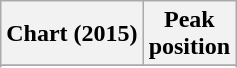<table class="wikitable sortable">
<tr>
<th>Chart (2015)</th>
<th>Peak<br>position</th>
</tr>
<tr>
</tr>
<tr>
</tr>
<tr>
</tr>
</table>
